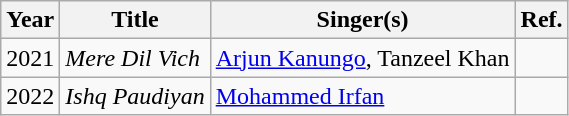<table class="wikitable">
<tr>
<th>Year</th>
<th>Title</th>
<th>Singer(s)</th>
<th>Ref.</th>
</tr>
<tr>
<td>2021</td>
<td><em>Mere Dil Vich</em></td>
<td><a href='#'>Arjun Kanungo</a>, Tanzeel Khan</td>
<td></td>
</tr>
<tr>
<td>2022</td>
<td><em>Ishq Paudiyan</em></td>
<td><a href='#'>Mohammed Irfan</a></td>
<td></td>
</tr>
</table>
